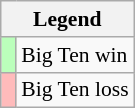<table class="wikitable" style="font-size:90%">
<tr>
<th colspan="2">Legend</th>
</tr>
<tr>
<td style="background:#bfb;"> </td>
<td>Big Ten  win</td>
</tr>
<tr>
<td style="background:#fbb;"> </td>
<td>Big Ten loss</td>
</tr>
</table>
